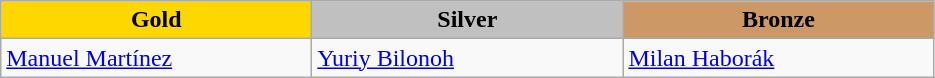<table class="wikitable" style="text-align:left">
<tr align="center">
<td width=200 bgcolor=gold><strong>Gold</strong></td>
<td width=200 bgcolor=silver><strong>Silver</strong></td>
<td width=200 bgcolor=CC9966><strong>Bronze</strong></td>
</tr>
<tr>
<td><a href='#'>Manuel Martínez</a><br><em></em></td>
<td><a href='#'>Yuriy Bilonoh</a><br><em></em></td>
<td><a href='#'>Milan Haborák</a><br><em></em></td>
</tr>
</table>
